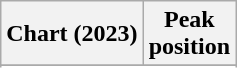<table class="wikitable sortable plainrowheaders" style="text-align:center">
<tr>
<th scope="col">Chart (2023)</th>
<th scope="col">Peak<br>position</th>
</tr>
<tr>
</tr>
<tr>
</tr>
<tr>
</tr>
<tr>
</tr>
</table>
